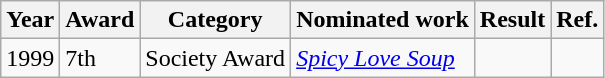<table class="wikitable">
<tr>
<th>Year</th>
<th>Award</th>
<th>Category</th>
<th>Nominated work</th>
<th>Result</th>
<th>Ref.</th>
</tr>
<tr>
<td>1999</td>
<td>7th</td>
<td>Society Award</td>
<td><em><a href='#'>Spicy Love Soup</a></em></td>
<td></td>
<td></td>
</tr>
</table>
